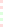<table style="font-size: 85%">
<tr>
<td style="background:#fdd;"></td>
</tr>
<tr>
<td style="background:#fdd;"></td>
</tr>
<tr>
<td style="background:#dfd;"></td>
</tr>
<tr>
<td style="background:#dfd;"></td>
</tr>
<tr>
<td style="background:#fdd;"></td>
</tr>
</table>
